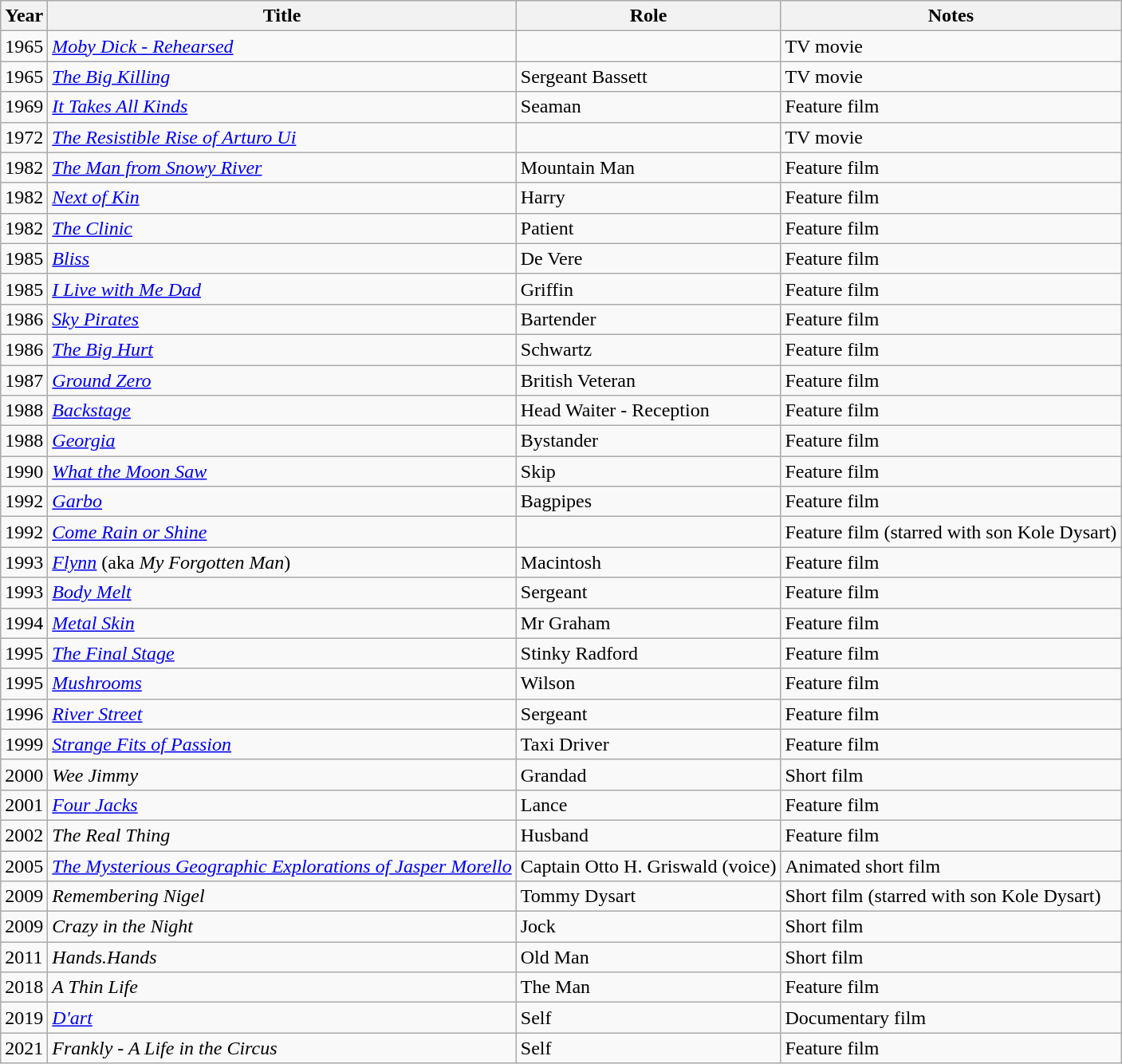<table class="wikitable sortable">
<tr>
<th>Year</th>
<th>Title</th>
<th>Role</th>
<th>Notes</th>
</tr>
<tr>
<td>1965</td>
<td><em><a href='#'> Moby Dick - Rehearsed</a></em></td>
<td></td>
<td>TV movie</td>
</tr>
<tr>
<td>1965</td>
<td><em><a href='#'>The Big Killing</a></em></td>
<td>Sergeant Bassett</td>
<td>TV movie</td>
</tr>
<tr>
<td>1969</td>
<td><em><a href='#'>It Takes All Kinds</a></em></td>
<td>Seaman</td>
<td>Feature film</td>
</tr>
<tr>
<td>1972</td>
<td><em><a href='#'>The Resistible Rise of Arturo Ui</a></em></td>
<td></td>
<td>TV movie</td>
</tr>
<tr>
<td>1982</td>
<td><em><a href='#'>The Man from Snowy River</a></em></td>
<td>Mountain Man</td>
<td>Feature film</td>
</tr>
<tr>
<td>1982</td>
<td><em><a href='#'>Next of Kin</a></em></td>
<td>Harry</td>
<td>Feature film</td>
</tr>
<tr>
<td>1982</td>
<td><em><a href='#'>The Clinic</a></em></td>
<td>Patient</td>
<td>Feature film</td>
</tr>
<tr>
<td>1985</td>
<td><em><a href='#'>Bliss</a></em></td>
<td>De Vere</td>
<td>Feature film</td>
</tr>
<tr>
<td>1985</td>
<td><em><a href='#'>I Live with Me Dad</a></em></td>
<td>Griffin</td>
<td>Feature film</td>
</tr>
<tr>
<td>1986</td>
<td><em><a href='#'>Sky Pirates</a></em></td>
<td>Bartender</td>
<td>Feature film</td>
</tr>
<tr>
<td>1986</td>
<td><em><a href='#'>The Big Hurt</a></em></td>
<td>Schwartz</td>
<td>Feature film</td>
</tr>
<tr>
<td>1987</td>
<td><em><a href='#'>Ground Zero</a></em></td>
<td>British Veteran</td>
<td>Feature film</td>
</tr>
<tr>
<td>1988</td>
<td><em><a href='#'>Backstage</a></em></td>
<td>Head Waiter - Reception</td>
<td>Feature film</td>
</tr>
<tr>
<td>1988</td>
<td><em><a href='#'>Georgia</a></em></td>
<td>Bystander</td>
<td>Feature film</td>
</tr>
<tr>
<td>1990</td>
<td><em><a href='#'>What the Moon Saw</a></em></td>
<td>Skip</td>
<td>Feature film</td>
</tr>
<tr>
<td>1992</td>
<td><em><a href='#'>Garbo</a></em></td>
<td>Bagpipes</td>
<td>Feature film</td>
</tr>
<tr>
<td>1992</td>
<td><em><a href='#'>Come Rain or Shine</a></em></td>
<td></td>
<td>Feature film (starred with son Kole Dysart)</td>
</tr>
<tr>
<td>1993</td>
<td><em><a href='#'>Flynn</a></em> (aka <em>My Forgotten Man</em>)</td>
<td>Macintosh</td>
<td>Feature film</td>
</tr>
<tr>
<td>1993</td>
<td><em><a href='#'>Body Melt</a></em></td>
<td>Sergeant</td>
<td>Feature film</td>
</tr>
<tr>
<td>1994</td>
<td><em><a href='#'>Metal Skin</a></em></td>
<td>Mr Graham</td>
<td>Feature film</td>
</tr>
<tr>
<td>1995</td>
<td><em><a href='#'>The Final Stage</a></em></td>
<td>Stinky Radford</td>
<td>Feature film</td>
</tr>
<tr>
<td>1995</td>
<td><em><a href='#'>Mushrooms</a></em></td>
<td>Wilson</td>
<td>Feature film</td>
</tr>
<tr>
<td>1996</td>
<td><em><a href='#'>River Street</a></em></td>
<td>Sergeant</td>
<td>Feature film</td>
</tr>
<tr>
<td>1999</td>
<td><em><a href='#'>Strange Fits of Passion</a></em></td>
<td>Taxi Driver</td>
<td>Feature film</td>
</tr>
<tr>
<td>2000</td>
<td><em>Wee Jimmy</em></td>
<td>Grandad</td>
<td>Short film</td>
</tr>
<tr>
<td>2001</td>
<td><em><a href='#'>Four Jacks</a></em></td>
<td>Lance</td>
<td>Feature film</td>
</tr>
<tr>
<td>2002</td>
<td><em>The Real Thing</em></td>
<td>Husband</td>
<td>Feature film</td>
</tr>
<tr>
<td>2005</td>
<td><em><a href='#'>The Mysterious Geographic Explorations of Jasper Morello</a></em></td>
<td>Captain Otto H. Griswald (voice)</td>
<td>Animated short film</td>
</tr>
<tr>
<td>2009</td>
<td><em>Remembering Nigel</em></td>
<td>Tommy Dysart</td>
<td>Short film (starred with son Kole Dysart)</td>
</tr>
<tr>
<td>2009</td>
<td><em>Crazy in the Night</em></td>
<td>Jock</td>
<td>Short film</td>
</tr>
<tr>
<td>2011</td>
<td><em>Hands.Hands</em></td>
<td>Old Man</td>
<td>Short film</td>
</tr>
<tr>
<td>2018</td>
<td><em>A Thin Life</em></td>
<td>The Man</td>
<td>Feature film</td>
</tr>
<tr>
<td>2019</td>
<td><em><a href='#'>D'art</a></em></td>
<td>Self</td>
<td>Documentary film</td>
</tr>
<tr>
<td>2021</td>
<td><em>Frankly - A Life in the Circus</em></td>
<td>Self</td>
<td>Feature film</td>
</tr>
</table>
